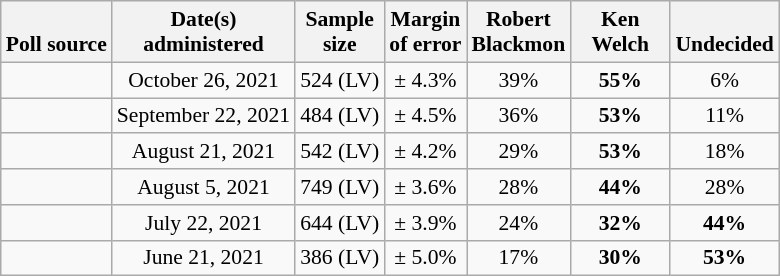<table class="wikitable" style="font-size:90%;text-align:center;">
<tr valign=bottom>
<th>Poll source</th>
<th>Date(s)<br>administered</th>
<th>Sample<br>size</th>
<th>Margin<br>of error</th>
<th style="width:60px;">Robert<br>Blackmon</th>
<th style="width:60px;">Ken<br>Welch</th>
<th>Undecided</th>
</tr>
<tr>
<td style="text-align:left;"></td>
<td>October 26, 2021</td>
<td>524 (LV)</td>
<td>± 4.3%</td>
<td>39%</td>
<td><strong>55%</strong></td>
<td>6%</td>
</tr>
<tr>
<td style="text-align:left;"></td>
<td>September 22, 2021</td>
<td>484 (LV)</td>
<td>± 4.5%</td>
<td>36%</td>
<td><strong>53%</strong></td>
<td>11%</td>
</tr>
<tr>
<td style="text-align:left;"></td>
<td>August 21, 2021</td>
<td>542 (LV)</td>
<td>± 4.2%</td>
<td>29%</td>
<td><strong>53%</strong></td>
<td>18%</td>
</tr>
<tr>
<td style="text-align:left;"></td>
<td>August 5, 2021</td>
<td>749 (LV)</td>
<td>± 3.6%</td>
<td>28%</td>
<td><strong>44%</strong></td>
<td>28%</td>
</tr>
<tr>
<td style="text-align:left;"></td>
<td>July 22, 2021</td>
<td>644 (LV)</td>
<td>± 3.9%</td>
<td>24%</td>
<td><strong>32%</strong></td>
<td><strong>44%</strong></td>
</tr>
<tr>
<td style="text-align:left;"></td>
<td>June 21, 2021</td>
<td>386 (LV)</td>
<td>± 5.0%</td>
<td>17%</td>
<td><strong>30%</strong></td>
<td><strong>53%</strong></td>
</tr>
</table>
